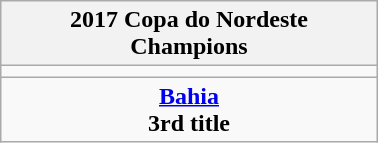<table class="wikitable" style="text-align: center; margin: 0 auto; width: 20%">
<tr>
<th>2017 Copa do Nordeste<br>Champions</th>
</tr>
<tr>
<td></td>
</tr>
<tr>
<td><strong><a href='#'>Bahia</a></strong><br><strong>3rd title</strong></td>
</tr>
</table>
